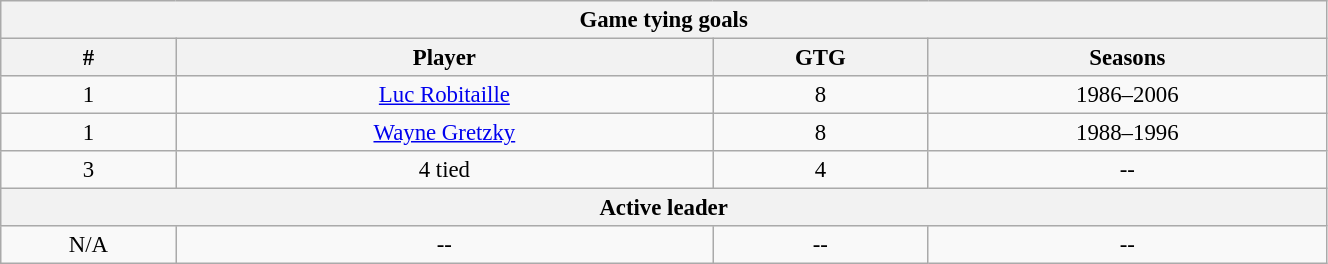<table class="wikitable" style="text-align: center; font-size: 95%" width="70%">
<tr>
<th colspan="4"> Game tying goals</th>
</tr>
<tr>
<th>#</th>
<th>Player</th>
<th>GTG</th>
<th>Seasons</th>
</tr>
<tr>
<td>1</td>
<td><a href='#'>Luc Robitaille</a></td>
<td>8</td>
<td>1986–2006</td>
</tr>
<tr>
<td>1</td>
<td><a href='#'>Wayne Gretzky</a></td>
<td>8</td>
<td>1988–1996</td>
</tr>
<tr>
<td>3</td>
<td>4 tied</td>
<td>4</td>
<td>--</td>
</tr>
<tr>
<th colspan="4">Active leader</th>
</tr>
<tr>
<td>N/A</td>
<td>--</td>
<td>--</td>
<td>--</td>
</tr>
</table>
